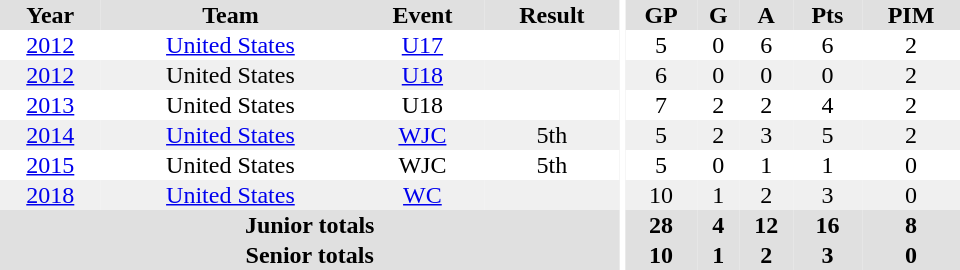<table border="0" cellpadding="1" cellspacing="0" ID="Table3" style="text-align:center; width:40em;">
<tr bgcolor="#e0e0e0">
<th>Year</th>
<th>Team</th>
<th>Event</th>
<th>Result</th>
<th rowspan="99" bgcolor="#ffffff"></th>
<th>GP</th>
<th>G</th>
<th>A</th>
<th>Pts</th>
<th>PIM</th>
</tr>
<tr>
<td><a href='#'>2012</a></td>
<td><a href='#'>United States</a></td>
<td><a href='#'>U17</a></td>
<td></td>
<td>5</td>
<td>0</td>
<td>6</td>
<td>6</td>
<td>2</td>
</tr>
<tr bgcolor="#f0f0f0">
<td><a href='#'>2012</a></td>
<td>United States</td>
<td><a href='#'>U18</a></td>
<td></td>
<td>6</td>
<td>0</td>
<td>0</td>
<td>0</td>
<td>2</td>
</tr>
<tr>
<td><a href='#'>2013</a></td>
<td>United States</td>
<td>U18</td>
<td></td>
<td>7</td>
<td>2</td>
<td>2</td>
<td>4</td>
<td>2</td>
</tr>
<tr bgcolor="#f0f0f0">
<td><a href='#'>2014</a></td>
<td><a href='#'>United States</a></td>
<td><a href='#'>WJC</a></td>
<td>5th</td>
<td>5</td>
<td>2</td>
<td>3</td>
<td>5</td>
<td>2</td>
</tr>
<tr>
<td><a href='#'>2015</a></td>
<td>United States</td>
<td>WJC</td>
<td>5th</td>
<td>5</td>
<td>0</td>
<td>1</td>
<td>1</td>
<td>0</td>
</tr>
<tr bgcolor="#f0f0f0">
<td><a href='#'>2018</a></td>
<td><a href='#'>United States</a></td>
<td><a href='#'>WC</a></td>
<td></td>
<td>10</td>
<td>1</td>
<td>2</td>
<td>3</td>
<td>0</td>
</tr>
<tr bgcolor="#e0e0e0">
<th colspan="4">Junior totals</th>
<th>28</th>
<th>4</th>
<th>12</th>
<th>16</th>
<th>8</th>
</tr>
<tr bgcolor="#e0e0e0">
<th colspan="4">Senior totals</th>
<th>10</th>
<th>1</th>
<th>2</th>
<th>3</th>
<th>0</th>
</tr>
</table>
